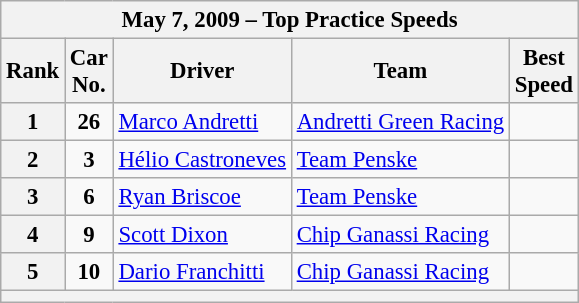<table class="wikitable" style="font-size:95%;">
<tr>
<th colspan=5>May 7, 2009 – Top Practice Speeds</th>
</tr>
<tr>
<th>Rank</th>
<th>Car<br>No.</th>
<th>Driver</th>
<th>Team</th>
<th>Best<br>Speed</th>
</tr>
<tr>
<th>1</th>
<td align=center><strong>26</strong></td>
<td> <a href='#'>Marco Andretti</a></td>
<td><a href='#'>Andretti Green Racing</a></td>
<td align=center></td>
</tr>
<tr>
<th>2</th>
<td align=center><strong>3</strong></td>
<td> <a href='#'>Hélio Castroneves</a></td>
<td><a href='#'>Team Penske</a></td>
<td align=center></td>
</tr>
<tr>
<th>3</th>
<td align=center><strong>6</strong></td>
<td> <a href='#'>Ryan Briscoe</a></td>
<td><a href='#'>Team Penske</a></td>
<td align=center></td>
</tr>
<tr>
<th>4</th>
<td align=center><strong>9</strong></td>
<td> <a href='#'>Scott Dixon</a></td>
<td><a href='#'>Chip Ganassi Racing</a></td>
<td align=center></td>
</tr>
<tr>
<th>5</th>
<td align=center><strong>10</strong></td>
<td> <a href='#'>Dario Franchitti</a></td>
<td><a href='#'>Chip Ganassi Racing</a></td>
<td align=center></td>
</tr>
<tr>
<th colspan=5></th>
</tr>
</table>
